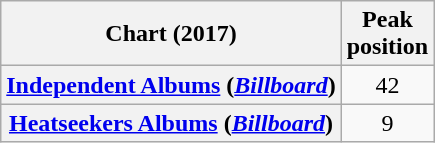<table class="wikitable sortable plainrowheaders" style="text-align:center">
<tr>
<th scope="col">Chart (2017)</th>
<th scope="col">Peak<br> position</th>
</tr>
<tr>
<th scope="row"><a href='#'>Independent Albums</a> (<em><a href='#'>Billboard</a></em>)</th>
<td>42</td>
</tr>
<tr>
<th scope="row"><a href='#'>Heatseekers Albums</a> (<em><a href='#'>Billboard</a></em>)</th>
<td>9</td>
</tr>
</table>
